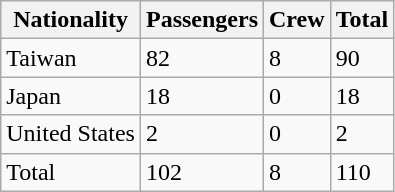<table class="wikitable sortable">
<tr>
<th>Nationality</th>
<th>Passengers</th>
<th>Crew</th>
<th>Total</th>
</tr>
<tr>
<td>Taiwan</td>
<td>82</td>
<td>8</td>
<td>90</td>
</tr>
<tr>
<td>Japan</td>
<td>18</td>
<td>0</td>
<td>18</td>
</tr>
<tr>
<td>United States</td>
<td>2</td>
<td>0</td>
<td>2</td>
</tr>
<tr>
<td>Total</td>
<td>102</td>
<td>8</td>
<td>110</td>
</tr>
</table>
